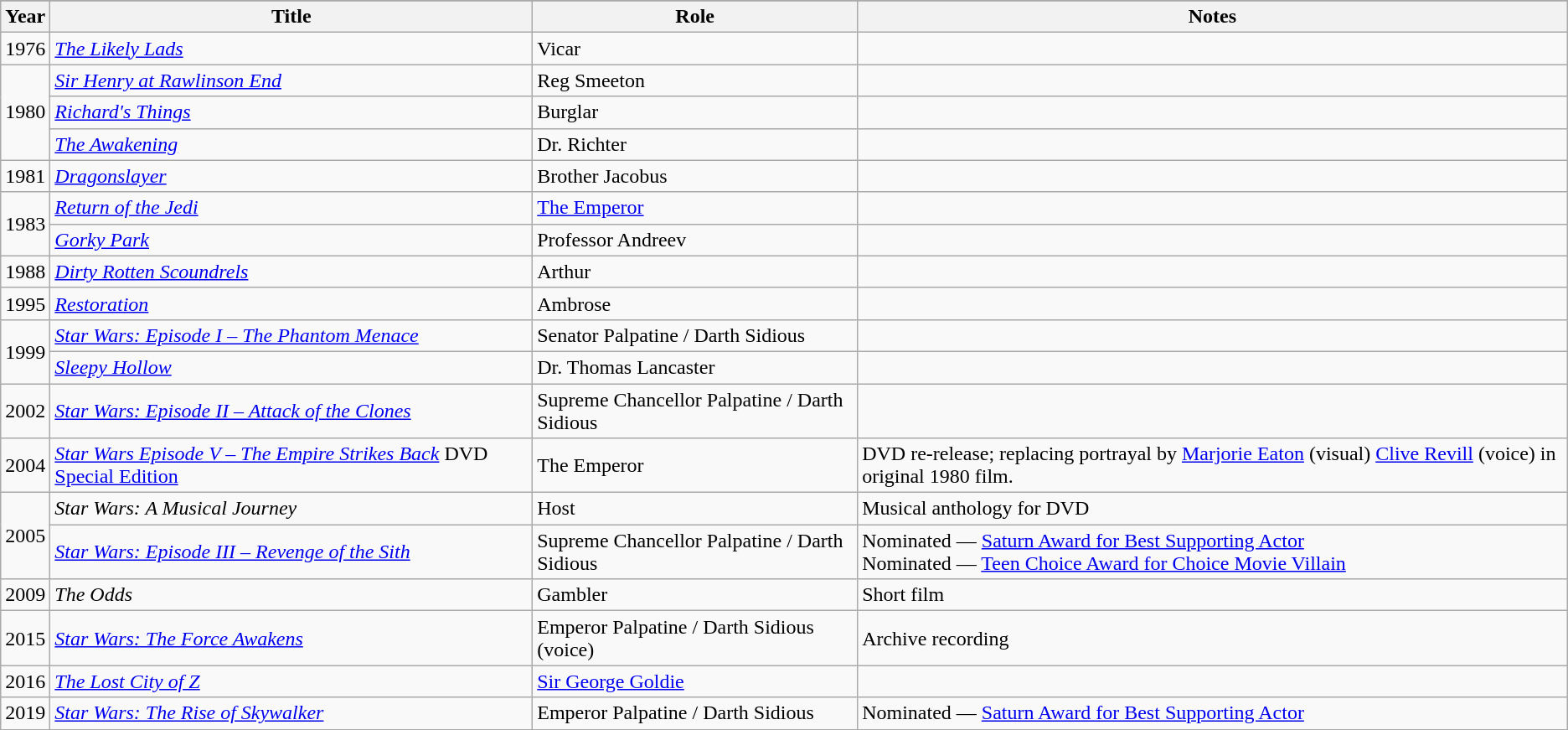<table class="wikitable sortable">
<tr>
</tr>
<tr style="text-align:center;">
<th>Year</th>
<th>Title</th>
<th>Role</th>
<th>Notes</th>
</tr>
<tr>
<td>1976</td>
<td><em><a href='#'>The Likely Lads</a></em></td>
<td>Vicar</td>
<td></td>
</tr>
<tr>
<td rowspan="3">1980</td>
<td><em><a href='#'>Sir Henry at Rawlinson End</a></em></td>
<td>Reg Smeeton</td>
<td></td>
</tr>
<tr>
<td><em><a href='#'>Richard's Things</a></em></td>
<td>Burglar</td>
<td></td>
</tr>
<tr>
<td><em><a href='#'>The Awakening</a></em></td>
<td>Dr. Richter</td>
<td></td>
</tr>
<tr>
<td>1981</td>
<td><em><a href='#'>Dragonslayer</a></em></td>
<td>Brother Jacobus</td>
<td></td>
</tr>
<tr>
<td rowspan=2>1983</td>
<td><em><a href='#'>Return of the Jedi</a></em></td>
<td><a href='#'>The Emperor</a></td>
<td></td>
</tr>
<tr>
<td><em><a href='#'>Gorky Park</a></em></td>
<td>Professor Andreev</td>
<td></td>
</tr>
<tr>
<td>1988</td>
<td><em><a href='#'>Dirty Rotten Scoundrels</a></em></td>
<td>Arthur</td>
<td></td>
</tr>
<tr>
<td>1995</td>
<td><em><a href='#'>Restoration</a></em></td>
<td>Ambrose</td>
<td></td>
</tr>
<tr>
<td rowspan=2>1999</td>
<td><em><a href='#'>Star Wars: Episode I – The Phantom Menace</a></em></td>
<td>Senator Palpatine / Darth Sidious</td>
<td></td>
</tr>
<tr>
<td><em><a href='#'>Sleepy Hollow</a></em></td>
<td>Dr. Thomas Lancaster</td>
<td></td>
</tr>
<tr>
<td>2002</td>
<td><em><a href='#'>Star Wars: Episode II – Attack of the Clones</a></em></td>
<td>Supreme Chancellor Palpatine / Darth Sidious</td>
<td></td>
</tr>
<tr>
<td>2004</td>
<td><em><a href='#'>Star Wars Episode V – The Empire Strikes Back</a></em> DVD <a href='#'>Special Edition</a></td>
<td>The Emperor</td>
<td>DVD re-release; replacing portrayal by <a href='#'>Marjorie Eaton</a> (visual) <a href='#'>Clive Revill</a> (voice) in original 1980 film.</td>
</tr>
<tr>
<td rowspan=2>2005</td>
<td><em>Star Wars: A Musical Journey</em></td>
<td>Host</td>
<td>Musical anthology for DVD</td>
</tr>
<tr>
<td><em><a href='#'>Star Wars: Episode III – Revenge of the Sith</a></em></td>
<td>Supreme Chancellor Palpatine / Darth Sidious</td>
<td>Nominated — <a href='#'>Saturn Award for Best Supporting Actor</a><br>Nominated — <a href='#'>Teen Choice Award for Choice Movie Villain</a></td>
</tr>
<tr>
<td>2009</td>
<td><em>The Odds</em></td>
<td>Gambler</td>
<td>Short film</td>
</tr>
<tr>
<td>2015</td>
<td><em><a href='#'>Star Wars: The Force Awakens</a></em></td>
<td>Emperor Palpatine / Darth Sidious (voice)</td>
<td>Archive recording</td>
</tr>
<tr>
<td>2016</td>
<td><em><a href='#'>The Lost City of Z</a></em></td>
<td><a href='#'>Sir George Goldie</a></td>
<td></td>
</tr>
<tr>
<td>2019</td>
<td><em><a href='#'>Star Wars: The Rise of Skywalker</a></em></td>
<td>Emperor Palpatine / Darth Sidious</td>
<td>Nominated — <a href='#'>Saturn Award for Best Supporting Actor</a></td>
</tr>
</table>
